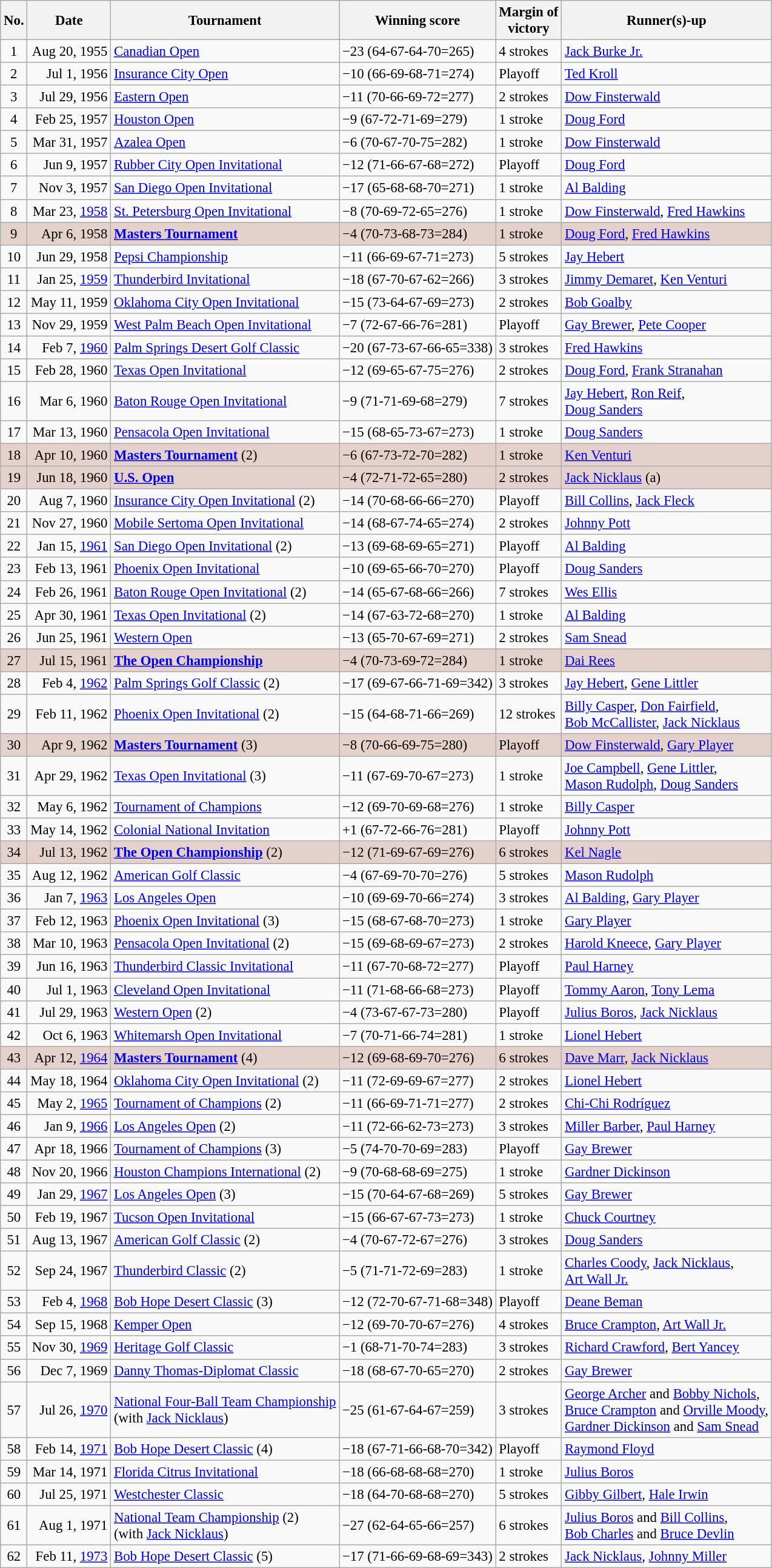<table class="wikitable" style="font-size:95%;">
<tr>
<th>No.</th>
<th>Date</th>
<th>Tournament</th>
<th>Winning score</th>
<th>Margin of<br>victory</th>
<th>Runner(s)-up</th>
</tr>
<tr>
<td align=center>1</td>
<td align=right>Aug 20, 1955</td>
<td><a href='#'>Canadian Open</a></td>
<td>−23 (64-67-64-70=265)</td>
<td>4 strokes</td>
<td> <a href='#'>Jack Burke Jr.</a></td>
</tr>
<tr>
<td align=center>2</td>
<td align=right>Jul 1, 1956</td>
<td><a href='#'>Insurance City Open</a></td>
<td>−10 (66-69-68-71=274)</td>
<td>Playoff</td>
<td> <a href='#'>Ted Kroll</a></td>
</tr>
<tr>
<td align=center>3</td>
<td align=right>Jul 29, 1956</td>
<td><a href='#'>Eastern Open</a></td>
<td>−11 (70-66-69-72=277)</td>
<td>2 strokes</td>
<td> <a href='#'>Dow Finsterwald</a></td>
</tr>
<tr>
<td align=center>4</td>
<td align=right>Feb 25, 1957</td>
<td><a href='#'>Houston Open</a></td>
<td>−9 (67-72-71-69=279)</td>
<td>1 stroke</td>
<td> <a href='#'>Doug Ford</a></td>
</tr>
<tr>
<td align=center>5</td>
<td align=right>Mar 31, 1957</td>
<td><a href='#'>Azalea Open</a></td>
<td>−6 (70-67-70-75=282)</td>
<td>1 stroke</td>
<td> <a href='#'>Dow Finsterwald</a></td>
</tr>
<tr>
<td align=center>6</td>
<td align=right>Jun 9, 1957</td>
<td><a href='#'>Rubber City Open Invitational</a></td>
<td>−12 (71-66-67-68=272)</td>
<td>Playoff</td>
<td> <a href='#'>Doug Ford</a></td>
</tr>
<tr>
<td align=center>7</td>
<td align=right>Nov 3, 1957</td>
<td><a href='#'>San Diego Open Invitational</a></td>
<td>−17 (65-68-68-70=271)</td>
<td>1 stroke</td>
<td> <a href='#'>Al Balding</a></td>
</tr>
<tr>
<td align=center>8</td>
<td align=right>Mar 23, <a href='#'>1958</a></td>
<td><a href='#'>St. Petersburg Open Invitational</a></td>
<td>−8 (70-69-72-65=276)</td>
<td>1 stroke</td>
<td> <a href='#'>Dow Finsterwald</a>,  <a href='#'>Fred Hawkins</a></td>
</tr>
<tr style="background:#e5d1cb;">
<td align=center>9</td>
<td align=right>Apr 6, 1958</td>
<td><strong><a href='#'>Masters Tournament</a></strong></td>
<td>−4 (70-73-68-73=284)</td>
<td>1 stroke</td>
<td> <a href='#'>Doug Ford</a>,  <a href='#'>Fred Hawkins</a></td>
</tr>
<tr>
<td align=center>10</td>
<td align=right>Jun 29, 1958</td>
<td><a href='#'>Pepsi Championship</a></td>
<td>−11 (66-69-67-71=273)</td>
<td>5 strokes</td>
<td> <a href='#'>Jay Hebert</a></td>
</tr>
<tr>
<td align=center>11</td>
<td align=right>Jan 25, <a href='#'>1959</a></td>
<td><a href='#'>Thunderbird Invitational</a></td>
<td>−18 (67-70-67-62=266)</td>
<td>3 strokes</td>
<td> <a href='#'>Jimmy Demaret</a>,  <a href='#'>Ken Venturi</a></td>
</tr>
<tr>
<td align=center>12</td>
<td align=right>May 11, 1959</td>
<td><a href='#'>Oklahoma City Open Invitational</a></td>
<td>−15 (73-64-67-69=273)</td>
<td>2 strokes</td>
<td> <a href='#'>Bob Goalby</a></td>
</tr>
<tr>
<td align=center>13</td>
<td align=right>Nov 29, 1959</td>
<td><a href='#'>West Palm Beach Open Invitational</a></td>
<td>−7 (72-67-66-76=281)</td>
<td>Playoff</td>
<td> <a href='#'>Gay Brewer</a>,  <a href='#'>Pete Cooper</a></td>
</tr>
<tr>
<td align=center>14</td>
<td align=right>Feb 7, <a href='#'>1960</a></td>
<td><a href='#'>Palm Springs Desert Golf Classic</a></td>
<td>−20 (67-73-67-66-65=338)</td>
<td>3 strokes</td>
<td> <a href='#'>Fred Hawkins</a></td>
</tr>
<tr>
<td align=center>15</td>
<td align=right>Feb 28, 1960</td>
<td><a href='#'>Texas Open Invitational</a></td>
<td>−12 (69-65-67-75=276)</td>
<td>2 strokes</td>
<td> <a href='#'>Doug Ford</a>,  <a href='#'>Frank Stranahan</a></td>
</tr>
<tr>
<td align=center>16</td>
<td align=right>Mar 6, 1960</td>
<td><a href='#'>Baton Rouge Open Invitational</a></td>
<td>−9 (71-71-69-68=279)</td>
<td>7 strokes</td>
<td> <a href='#'>Jay Hebert</a>,  <a href='#'>Ron Reif</a>,<br> <a href='#'>Doug Sanders</a></td>
</tr>
<tr>
<td align=center>17</td>
<td align=right>Mar 13, 1960</td>
<td><a href='#'>Pensacola Open Invitational</a></td>
<td>−15 (68-65-73-67=273)</td>
<td>1 stroke</td>
<td> <a href='#'>Doug Sanders</a></td>
</tr>
<tr style="background:#e5d1cb;">
<td align=center>18</td>
<td align=right>Apr 10, 1960</td>
<td><strong><a href='#'>Masters Tournament</a></strong> (2)</td>
<td>−6 (67-73-72-70=282)</td>
<td>1 stroke</td>
<td> <a href='#'>Ken Venturi</a></td>
</tr>
<tr style="background:#e5d1cb;">
<td align=center>19</td>
<td align=right>Jun 18, 1960</td>
<td><strong><a href='#'>U.S. Open</a></strong></td>
<td>−4 (72-71-72-65=280)</td>
<td>2 strokes</td>
<td> <a href='#'>Jack Nicklaus</a> (a)</td>
</tr>
<tr>
<td align=center>20</td>
<td align=right>Aug 7, 1960</td>
<td><a href='#'>Insurance City Open Invitational</a> (2)</td>
<td>−14 (70-68-66-66=270)</td>
<td>Playoff</td>
<td> <a href='#'>Bill Collins</a>,  <a href='#'>Jack Fleck</a></td>
</tr>
<tr>
<td align=center>21</td>
<td align=right>Nov 27, 1960</td>
<td><a href='#'>Mobile Sertoma Open Invitational</a></td>
<td>−14 (68-67-74-65=274)</td>
<td>2 strokes</td>
<td> <a href='#'>Johnny Pott</a></td>
</tr>
<tr>
<td align=center>22</td>
<td align=right>Jan 15, <a href='#'>1961</a></td>
<td><a href='#'>San Diego Open Invitational</a> (2)</td>
<td>−13 (69-68-69-65=271)</td>
<td>Playoff</td>
<td> <a href='#'>Al Balding</a></td>
</tr>
<tr>
<td align=center>23</td>
<td align=right>Feb 13, 1961</td>
<td><a href='#'>Phoenix Open Invitational</a></td>
<td>−10 (69-65-66-70=270)</td>
<td>Playoff</td>
<td> <a href='#'>Doug Sanders</a></td>
</tr>
<tr>
<td align=center>24</td>
<td align=right>Feb 26, 1961</td>
<td><a href='#'>Baton Rouge Open Invitational</a> (2)</td>
<td>−14 (65-67-68-66=266)</td>
<td>7 strokes</td>
<td> <a href='#'>Wes Ellis</a></td>
</tr>
<tr>
<td align=center>25</td>
<td align=right>Apr 30, 1961</td>
<td><a href='#'>Texas Open Invitational</a> (2)</td>
<td>−14 (67-63-72-68=270)</td>
<td>1 stroke</td>
<td> <a href='#'>Al Balding</a></td>
</tr>
<tr>
<td align=center>26</td>
<td align=right>Jun 25, 1961</td>
<td><a href='#'>Western Open</a></td>
<td>−13 (65-70-67-69=271)</td>
<td>2 strokes</td>
<td> <a href='#'>Sam Snead</a></td>
</tr>
<tr style="background:#e5d1cb;">
<td align=center>27</td>
<td align=right>Jul 15, 1961</td>
<td><strong><a href='#'>The Open Championship</a></strong></td>
<td>−4 (70-73-69-72=284)</td>
<td>1 stroke</td>
<td> <a href='#'>Dai Rees</a></td>
</tr>
<tr>
<td align=center>28</td>
<td align=right>Feb 4, <a href='#'>1962</a></td>
<td><a href='#'>Palm Springs Golf Classic</a> (2)</td>
<td>−17 (69-67-66-71-69=342)</td>
<td>3 strokes</td>
<td> <a href='#'>Jay Hebert</a>,  <a href='#'>Gene Littler</a></td>
</tr>
<tr>
<td align=center>29</td>
<td align=right>Feb 11, 1962</td>
<td><a href='#'>Phoenix Open Invitational</a> (2)</td>
<td>−15 (64-68-71-66=269)</td>
<td>12 strokes</td>
<td> <a href='#'>Billy Casper</a>,  <a href='#'>Don Fairfield</a>,<br> <a href='#'>Bob McCallister</a>,  <a href='#'>Jack Nicklaus</a></td>
</tr>
<tr style="background:#e5d1cb;">
<td align=center>30</td>
<td align=right>Apr 9, 1962</td>
<td><strong><a href='#'>Masters Tournament</a></strong> (3)</td>
<td>−8 (70-66-69-75=280)</td>
<td>Playoff</td>
<td> <a href='#'>Dow Finsterwald</a>,  <a href='#'>Gary Player</a></td>
</tr>
<tr>
<td align=center>31</td>
<td align=right>Apr 29, 1962</td>
<td><a href='#'>Texas Open Invitational</a> (3)</td>
<td>−11 (67-69-70-67=273)</td>
<td>1 stroke</td>
<td> <a href='#'>Joe Campbell</a>,  <a href='#'>Gene Littler</a>,<br> <a href='#'>Mason Rudolph</a>,  <a href='#'>Doug Sanders</a></td>
</tr>
<tr>
<td align=center>32</td>
<td align=right>May 6, 1962</td>
<td><a href='#'>Tournament of Champions</a></td>
<td>−12 (69-70-69-68=276)</td>
<td>1 stroke</td>
<td> <a href='#'>Billy Casper</a></td>
</tr>
<tr>
<td align=center>33</td>
<td align=right>May 14, 1962</td>
<td><a href='#'>Colonial National Invitation</a></td>
<td>+1 (67-72-66-76=281)</td>
<td>Playoff</td>
<td> <a href='#'>Johnny Pott</a></td>
</tr>
<tr style="background:#e5d1cb;">
<td align=center>34</td>
<td align=right>Jul 13, 1962</td>
<td><strong><a href='#'>The Open Championship</a></strong> (2)</td>
<td>−12 (71-69-67-69=276)</td>
<td>6 strokes</td>
<td> <a href='#'>Kel Nagle</a></td>
</tr>
<tr>
<td align=center>35</td>
<td align=right>Aug 12, 1962</td>
<td><a href='#'>American Golf Classic</a></td>
<td>−4 (67-69-70-70=276)</td>
<td>5 strokes</td>
<td> <a href='#'>Mason Rudolph</a></td>
</tr>
<tr>
<td align=center>36</td>
<td align=right>Jan 7, <a href='#'>1963</a></td>
<td><a href='#'>Los Angeles Open</a></td>
<td>−10 (69-69-70-66=274)</td>
<td>3 strokes</td>
<td> <a href='#'>Al Balding</a>,  <a href='#'>Gary Player</a></td>
</tr>
<tr>
<td align=center>37</td>
<td align=right>Feb 12, 1963</td>
<td><a href='#'>Phoenix Open Invitational</a> (3)</td>
<td>−15 (68-67-68-70=273)</td>
<td>1 stroke</td>
<td> <a href='#'>Gary Player</a></td>
</tr>
<tr>
<td align=center>38</td>
<td align=right>Mar 10, 1963</td>
<td><a href='#'>Pensacola Open Invitational</a> (2)</td>
<td>−15 (69-68-69-67=273)</td>
<td>2 strokes</td>
<td> <a href='#'>Harold Kneece</a>,  <a href='#'>Gary Player</a></td>
</tr>
<tr>
<td align=center>39</td>
<td align=right>Jun 16, 1963</td>
<td><a href='#'>Thunderbird Classic Invitational</a></td>
<td>−11 (67-70-68-72=277)</td>
<td>Playoff</td>
<td> <a href='#'>Paul Harney</a></td>
</tr>
<tr>
<td align=center>40</td>
<td align=right>Jul 1, 1963</td>
<td><a href='#'>Cleveland Open Invitational</a></td>
<td>−11 (71-68-66-68=273)</td>
<td>Playoff</td>
<td> <a href='#'>Tommy Aaron</a>,  <a href='#'>Tony Lema</a></td>
</tr>
<tr>
<td align=center>41</td>
<td align=right>Jul 29, 1963</td>
<td><a href='#'>Western Open</a> (2)</td>
<td>−4 (73-67-67-73=280)</td>
<td>Playoff</td>
<td> <a href='#'>Julius Boros</a>,  <a href='#'>Jack Nicklaus</a></td>
</tr>
<tr>
<td align=center>42</td>
<td align=right>Oct 6, 1963</td>
<td><a href='#'>Whitemarsh Open Invitational</a></td>
<td>−7 (70-71-66-74=281)</td>
<td>1 stroke</td>
<td> <a href='#'>Lionel Hebert</a></td>
</tr>
<tr style="background:#e5d1cb;">
<td align=center>43</td>
<td align=right>Apr 12, <a href='#'>1964</a></td>
<td><strong><a href='#'>Masters Tournament</a></strong> (4)</td>
<td>−12 (69-68-69-70=276)</td>
<td>6 strokes</td>
<td> <a href='#'>Dave Marr</a>,  <a href='#'>Jack Nicklaus</a></td>
</tr>
<tr>
<td align=center>44</td>
<td align=right>May 18, 1964</td>
<td><a href='#'>Oklahoma City Open Invitational</a> (2)</td>
<td>−11 (72-69-69-67=277)</td>
<td>2 strokes</td>
<td> <a href='#'>Lionel Hebert</a></td>
</tr>
<tr>
<td align=center>45</td>
<td align=right>May 2, <a href='#'>1965</a></td>
<td><a href='#'>Tournament of Champions</a> (2)</td>
<td>−11 (66-69-71-71=277)</td>
<td>2 strokes</td>
<td> <a href='#'>Chi-Chi Rodríguez</a></td>
</tr>
<tr>
<td align=center>46</td>
<td align=right>Jan 9, <a href='#'>1966</a></td>
<td><a href='#'>Los Angeles Open</a> (2)</td>
<td>−11 (72-66-62-73=273)</td>
<td>3 strokes</td>
<td> <a href='#'>Miller Barber</a>,  <a href='#'>Paul Harney</a></td>
</tr>
<tr>
<td align=center>47</td>
<td align=right>Apr 18, 1966</td>
<td><a href='#'>Tournament of Champions</a> (3)</td>
<td>−5 (74-70-70-69=283)</td>
<td>Playoff</td>
<td> <a href='#'>Gay Brewer</a></td>
</tr>
<tr>
<td align=center>48</td>
<td align=right>Nov 20, 1966</td>
<td><a href='#'>Houston Champions International</a> (2)</td>
<td>−9 (70-68-68-69=275)</td>
<td>1 stroke</td>
<td> <a href='#'>Gardner Dickinson</a></td>
</tr>
<tr>
<td align=center>49</td>
<td align=right>Jan 29, <a href='#'>1967</a></td>
<td><a href='#'>Los Angeles Open</a> (3)</td>
<td>−15 (70-64-67-68=269)</td>
<td>5 strokes</td>
<td> <a href='#'>Gay Brewer</a></td>
</tr>
<tr>
<td align=center>50</td>
<td align=right>Feb 19, 1967</td>
<td><a href='#'>Tucson Open Invitational</a></td>
<td>−15 (66-67-67-73=273)</td>
<td>1 stroke</td>
<td> <a href='#'>Chuck Courtney</a></td>
</tr>
<tr>
<td align=center>51</td>
<td align=right>Aug 13, 1967</td>
<td><a href='#'>American Golf Classic</a> (2)</td>
<td>−4 (70-67-72-67=276)</td>
<td>3 strokes</td>
<td> <a href='#'>Doug Sanders</a></td>
</tr>
<tr>
<td align=center>52</td>
<td align=right>Sep 24, 1967</td>
<td><a href='#'>Thunderbird Classic</a> (2)</td>
<td>−5 (71-71-72-69=283)</td>
<td>1 stroke</td>
<td> <a href='#'>Charles Coody</a>,  <a href='#'>Jack Nicklaus</a>,<br> <a href='#'>Art Wall Jr.</a></td>
</tr>
<tr>
<td align=center>53</td>
<td align=right>Feb 4, <a href='#'>1968</a></td>
<td><a href='#'>Bob Hope Desert Classic</a> (3)</td>
<td>−12 (72-70-67-71-68=348)</td>
<td>Playoff</td>
<td> <a href='#'>Deane Beman</a></td>
</tr>
<tr>
<td align=center>54</td>
<td align=right>Sep 15, 1968</td>
<td><a href='#'>Kemper Open</a></td>
<td>−12 (69-70-70-67=276)</td>
<td>4 strokes</td>
<td> <a href='#'>Bruce Crampton</a>,  <a href='#'>Art Wall Jr.</a></td>
</tr>
<tr>
<td align=center>55</td>
<td align=right>Nov 30, <a href='#'>1969</a></td>
<td><a href='#'>Heritage Golf Classic</a></td>
<td>−1 (68-71-70-74=283)</td>
<td>3 strokes</td>
<td> <a href='#'>Richard Crawford</a>,  <a href='#'>Bert Yancey</a></td>
</tr>
<tr>
<td align=center>56</td>
<td align=right>Dec 7, 1969</td>
<td><a href='#'>Danny Thomas-Diplomat Classic</a></td>
<td>−18 (68-67-70-65=270)</td>
<td>2 strokes</td>
<td> <a href='#'>Gay Brewer</a></td>
</tr>
<tr>
<td align=center>57</td>
<td align=right>Jul 26, <a href='#'>1970</a></td>
<td><a href='#'>National Four-Ball Team Championship</a><br>(with  <a href='#'>Jack Nicklaus</a>)</td>
<td>−25 (61-67-64-67=259)</td>
<td>3 strokes</td>
<td> <a href='#'>George Archer</a> and  <a href='#'>Bobby Nichols</a>,<br> <a href='#'>Bruce Crampton</a> and  <a href='#'>Orville Moody</a>,<br> <a href='#'>Gardner Dickinson</a> and  <a href='#'>Sam Snead</a></td>
</tr>
<tr>
<td align=center>58</td>
<td align=right>Feb 14, <a href='#'>1971</a></td>
<td><a href='#'>Bob Hope Desert Classic</a> (4)</td>
<td>−18 (67-71-66-68-70=342)</td>
<td>Playoff</td>
<td> <a href='#'>Raymond Floyd</a></td>
</tr>
<tr>
<td align=center>59</td>
<td align=right>Mar 14, 1971</td>
<td><a href='#'>Florida Citrus Invitational</a></td>
<td>−18 (66-68-68-68=270)</td>
<td>1 stroke</td>
<td> <a href='#'>Julius Boros</a></td>
</tr>
<tr>
<td align=center>60</td>
<td align=right>Jul 25, 1971</td>
<td><a href='#'>Westchester Classic</a></td>
<td>−18 (64-70-68-68=270)</td>
<td>5 strokes</td>
<td> <a href='#'>Gibby Gilbert</a>,  <a href='#'>Hale Irwin</a></td>
</tr>
<tr>
<td align=center>61</td>
<td align=right>Aug 1, 1971</td>
<td><a href='#'>National Team Championship</a> (2)<br>(with  <a href='#'>Jack Nicklaus</a>)</td>
<td>−27 (62-64-65-66=257)</td>
<td>6 strokes</td>
<td> <a href='#'>Julius Boros</a> and  <a href='#'>Bill Collins</a>,<br> <a href='#'>Bob Charles</a> and  <a href='#'>Bruce Devlin</a></td>
</tr>
<tr>
<td align=center>62</td>
<td align=right>Feb 11, <a href='#'>1973</a></td>
<td><a href='#'>Bob Hope Desert Classic</a> (5)</td>
<td>−17 (71-66-69-68-69=343)</td>
<td>2 strokes</td>
<td> <a href='#'>Jack Nicklaus</a>,  <a href='#'>Johnny Miller</a></td>
</tr>
</table>
